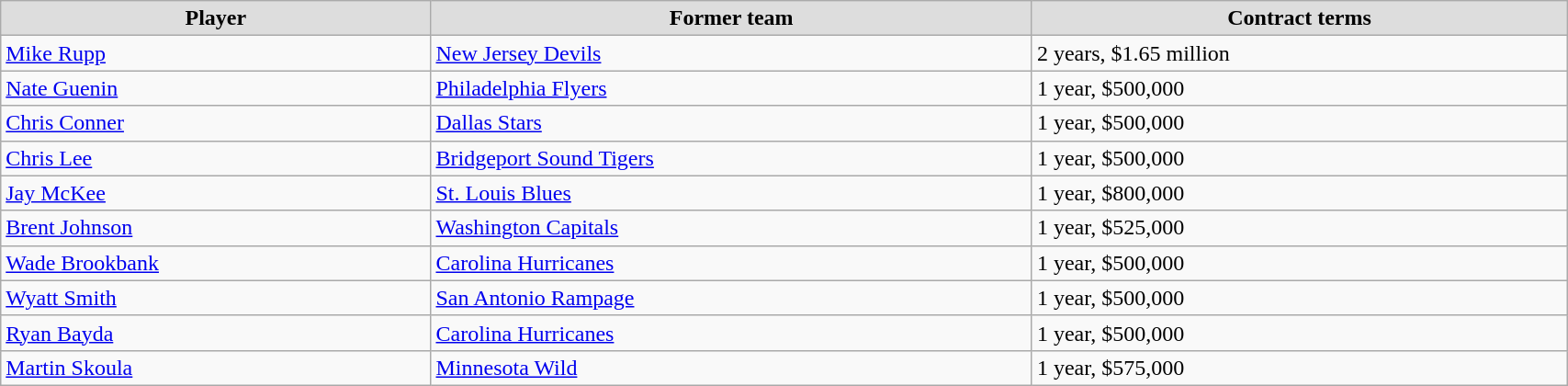<table class="wikitable" style="width:90%;">
<tr style="text-align:center; background:#ddd;">
<td><strong>Player</strong></td>
<td><strong>Former team</strong></td>
<td><strong>Contract terms</strong></td>
</tr>
<tr>
<td><a href='#'>Mike Rupp</a></td>
<td><a href='#'>New Jersey Devils</a></td>
<td>2 years, $1.65 million</td>
</tr>
<tr>
<td><a href='#'>Nate Guenin</a></td>
<td><a href='#'>Philadelphia Flyers</a></td>
<td>1 year, $500,000</td>
</tr>
<tr>
<td><a href='#'>Chris Conner</a></td>
<td><a href='#'>Dallas Stars</a></td>
<td>1 year, $500,000</td>
</tr>
<tr>
<td><a href='#'>Chris Lee</a></td>
<td><a href='#'>Bridgeport Sound Tigers</a></td>
<td>1 year, $500,000</td>
</tr>
<tr>
<td><a href='#'>Jay McKee</a></td>
<td><a href='#'>St. Louis Blues</a></td>
<td>1 year, $800,000</td>
</tr>
<tr>
<td><a href='#'>Brent Johnson</a></td>
<td><a href='#'>Washington Capitals</a></td>
<td>1 year, $525,000</td>
</tr>
<tr>
<td><a href='#'>Wade Brookbank</a></td>
<td><a href='#'>Carolina Hurricanes</a></td>
<td>1 year, $500,000</td>
</tr>
<tr>
<td><a href='#'>Wyatt Smith</a></td>
<td><a href='#'>San Antonio Rampage</a></td>
<td>1 year, $500,000</td>
</tr>
<tr>
<td><a href='#'>Ryan Bayda</a></td>
<td><a href='#'>Carolina Hurricanes</a></td>
<td>1 year, $500,000</td>
</tr>
<tr>
<td><a href='#'>Martin Skoula</a></td>
<td><a href='#'>Minnesota Wild</a></td>
<td>1 year, $575,000</td>
</tr>
</table>
